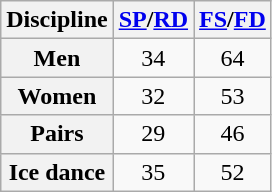<table class="wikitable unsortable" style="text-align:center;">
<tr>
<th scope="col">Discipline</th>
<th scope="col"><a href='#'>SP</a>/<a href='#'>RD</a></th>
<th scope="col"><a href='#'>FS</a>/<a href='#'>FD</a></th>
</tr>
<tr>
<th scope="row">Men</th>
<td>34</td>
<td>64</td>
</tr>
<tr>
<th scope="row">Women</th>
<td>32</td>
<td>53</td>
</tr>
<tr>
<th scope="row">Pairs</th>
<td>29</td>
<td>46</td>
</tr>
<tr>
<th scope="row">Ice dance</th>
<td>35</td>
<td>52</td>
</tr>
</table>
